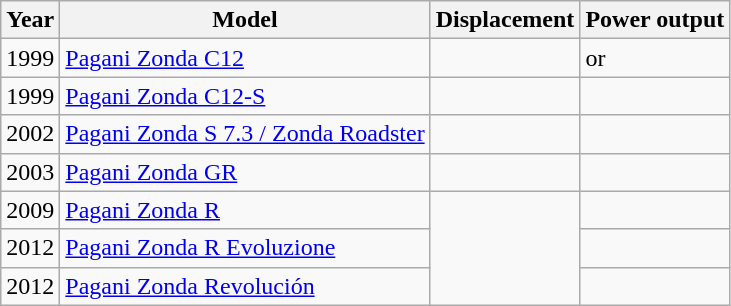<table class="wikitable">
<tr>
<th>Year</th>
<th>Model</th>
<th>Displacement</th>
<th>Power output</th>
</tr>
<tr>
<td>1999</td>
<td><a href='#'>Pagani Zonda C12</a></td>
<td></td>
<td> or </td>
</tr>
<tr>
<td>1999</td>
<td><a href='#'>Pagani Zonda C12-S</a></td>
<td></td>
<td></td>
</tr>
<tr>
<td>2002</td>
<td><a href='#'>Pagani Zonda S 7.3 / Zonda Roadster</a></td>
<td></td>
<td></td>
</tr>
<tr>
<td>2003</td>
<td><a href='#'>Pagani Zonda GR</a></td>
<td></td>
<td></td>
</tr>
<tr>
<td>2009</td>
<td><a href='#'>Pagani Zonda R</a></td>
<td rowspan="3"></td>
<td></td>
</tr>
<tr>
<td>2012</td>
<td><a href='#'>Pagani Zonda R Evoluzione</a></td>
<td><br></td>
</tr>
<tr>
<td>2012</td>
<td><a href='#'>Pagani Zonda Revolución</a></td>
<td></td>
</tr>
</table>
